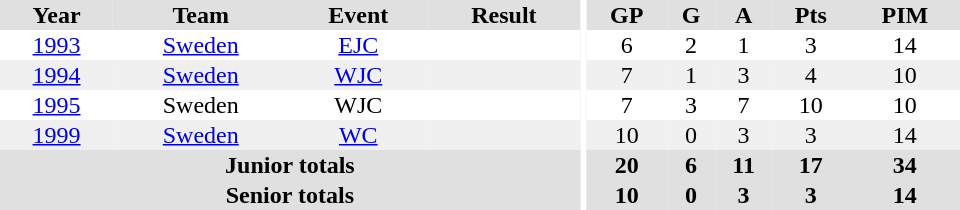<table border="0" cellpadding="1" cellspacing="0" ID="Table3" style="text-align:center; width:40em">
<tr ALIGN="center" bgcolor="#e0e0e0">
<th>Year</th>
<th>Team</th>
<th>Event</th>
<th>Result</th>
<th rowspan="99" bgcolor="#ffffff"></th>
<th>GP</th>
<th>G</th>
<th>A</th>
<th>Pts</th>
<th>PIM</th>
</tr>
<tr>
<td><a href='#'>1993</a></td>
<td><a href='#'>Sweden</a></td>
<td><a href='#'>EJC</a></td>
<td></td>
<td>6</td>
<td>2</td>
<td>1</td>
<td>3</td>
<td>14</td>
</tr>
<tr bgcolor="#f0f0f0">
<td><a href='#'>1994</a></td>
<td><a href='#'>Sweden</a></td>
<td><a href='#'>WJC</a></td>
<td></td>
<td>7</td>
<td>1</td>
<td>3</td>
<td>4</td>
<td>10</td>
</tr>
<tr>
<td><a href='#'>1995</a></td>
<td>Sweden</td>
<td>WJC</td>
<td></td>
<td>7</td>
<td>3</td>
<td>7</td>
<td>10</td>
<td>10</td>
</tr>
<tr bgcolor="#f0f0f0">
<td><a href='#'>1999</a></td>
<td><a href='#'>Sweden</a></td>
<td><a href='#'>WC</a></td>
<td></td>
<td>10</td>
<td>0</td>
<td>3</td>
<td>3</td>
<td>14</td>
</tr>
<tr bgcolor="#e0e0e0">
<th colspan="4">Junior totals</th>
<th>20</th>
<th>6</th>
<th>11</th>
<th>17</th>
<th>34</th>
</tr>
<tr bgcolor="#e0e0e0">
<th colspan="4">Senior totals</th>
<th>10</th>
<th>0</th>
<th>3</th>
<th>3</th>
<th>14</th>
</tr>
</table>
